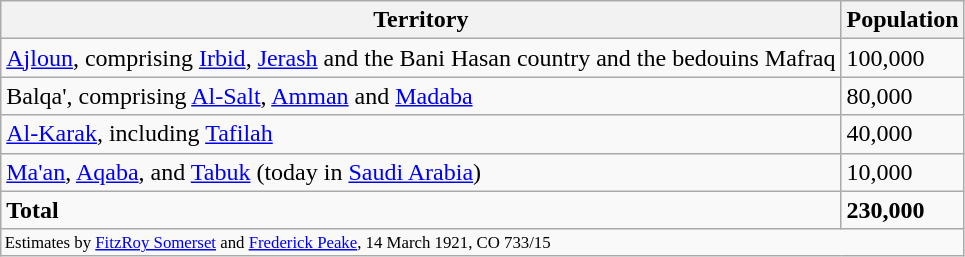<table class="wikitable">
<tr>
<th><strong>Territory</strong></th>
<th><strong>Population</strong></th>
</tr>
<tr>
<td><a href='#'>Ajloun</a>, comprising <a href='#'>Irbid</a>, <a href='#'>Jerash</a> and the Bani Hasan country and the bedouins Mafraq</td>
<td>100,000</td>
</tr>
<tr>
<td>Balqa', comprising <a href='#'>Al-Salt</a>, <a href='#'>Amman</a> and <a href='#'>Madaba</a></td>
<td>80,000</td>
</tr>
<tr>
<td><a href='#'>Al-Karak</a>, including <a href='#'>Tafilah</a></td>
<td>40,000</td>
</tr>
<tr>
<td><a href='#'>Ma'an</a>, <a href='#'>Aqaba</a>, and <a href='#'>Tabuk</a> (today in <a href='#'>Saudi Arabia</a>)</td>
<td>10,000</td>
</tr>
<tr>
<td><strong>Total</strong></td>
<td><strong>230,000</strong></td>
</tr>
<tr class="sortbottom">
<td colspan="3" span style="font-size:70%;" align=left>Estimates by <a href='#'>FitzRoy Somerset</a> and <a href='#'>Frederick Peake</a>, 14 March 1921, CO 733/15</td>
</tr>
</table>
